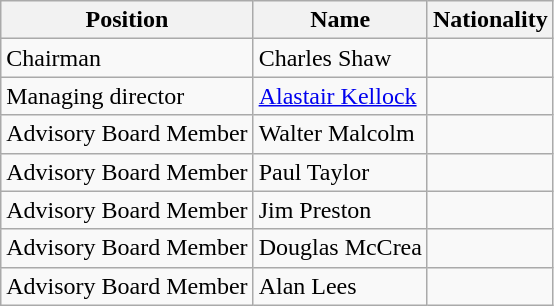<table class="wikitable">
<tr>
<th>Position</th>
<th>Name</th>
<th>Nationality</th>
</tr>
<tr>
<td>Chairman</td>
<td>Charles Shaw</td>
<td></td>
</tr>
<tr>
<td>Managing director</td>
<td><a href='#'>Alastair Kellock</a></td>
<td></td>
</tr>
<tr>
<td>Advisory Board Member</td>
<td>Walter Malcolm</td>
<td></td>
</tr>
<tr>
<td>Advisory Board Member</td>
<td>Paul Taylor</td>
<td></td>
</tr>
<tr>
<td>Advisory Board Member</td>
<td>Jim Preston</td>
<td></td>
</tr>
<tr>
<td>Advisory Board Member</td>
<td>Douglas McCrea</td>
<td></td>
</tr>
<tr>
<td>Advisory Board Member</td>
<td>Alan Lees</td>
<td></td>
</tr>
</table>
